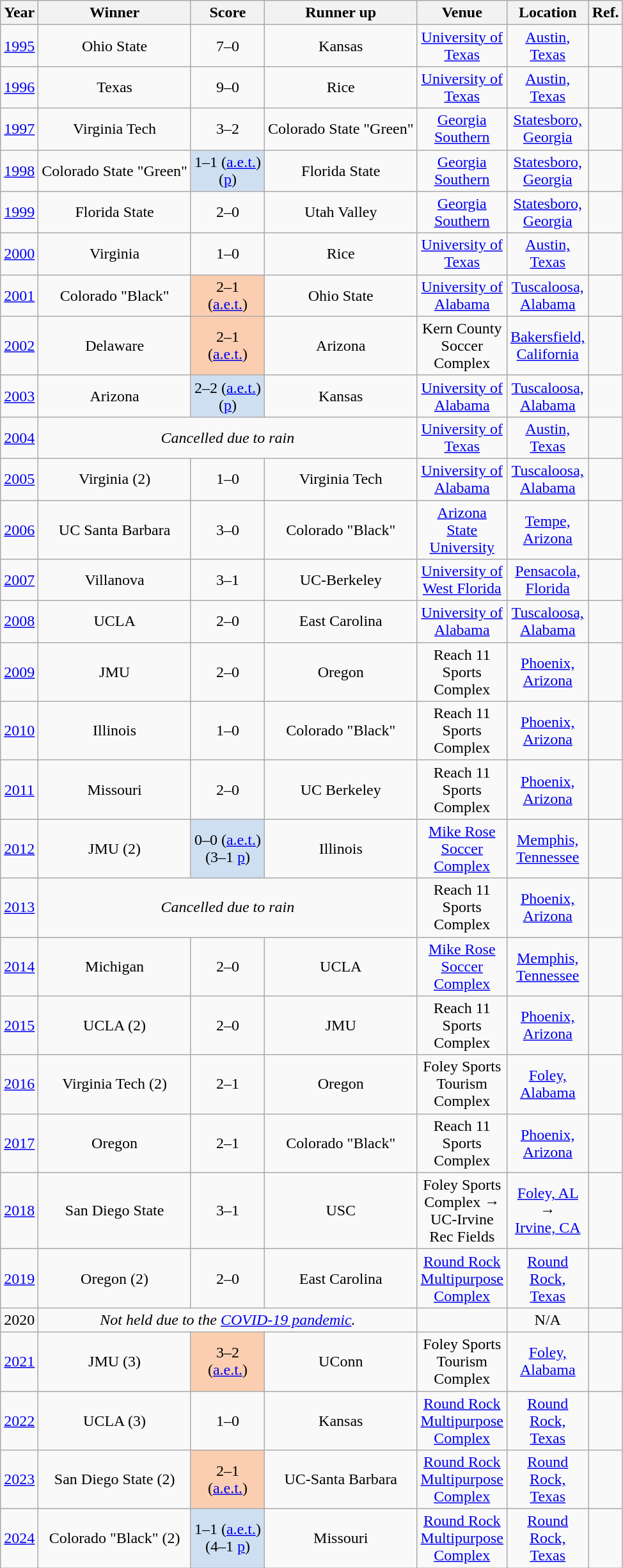<table class="wikitable sortable" style="text-align:center">
<tr>
<th>Year</th>
<th>Winner</th>
<th>Score</th>
<th>Runner up</th>
<th style="width: 2px;">Venue</th>
<th style="width: 70px;">Location</th>
<th class="unsortable">Ref.</th>
</tr>
<tr>
<td><a href='#'>1995</a></td>
<td>Ohio State</td>
<td>7–0</td>
<td>Kansas</td>
<td><a href='#'>University of Texas</a></td>
<td><a href='#'>Austin,<br>Texas</a></td>
<td></td>
</tr>
<tr>
<td><a href='#'>1996</a></td>
<td>Texas</td>
<td>9–0</td>
<td>Rice</td>
<td><a href='#'>University of Texas</a></td>
<td><a href='#'>Austin,<br>Texas</a></td>
<td></td>
</tr>
<tr>
<td><a href='#'>1997</a></td>
<td>Virginia Tech</td>
<td>3–2</td>
<td>Colorado State "Green"</td>
<td><a href='#'>Georgia Southern</a></td>
<td><a href='#'>Statesboro,<br>Georgia</a></td>
<td></td>
</tr>
<tr>
<td><a href='#'>1998</a></td>
<td>Colorado State "Green"</td>
<td bgcolor=cedff2>1–1 (<a href='#'>a.e.t.</a>)<br>(<a href='#'>p</a>)</td>
<td>Florida State</td>
<td><a href='#'>Georgia Southern</a></td>
<td><a href='#'>Statesboro,<br>Georgia</a></td>
<td></td>
</tr>
<tr>
<td><a href='#'>1999</a></td>
<td>Florida State</td>
<td>2–0</td>
<td>Utah Valley</td>
<td><a href='#'>Georgia Southern</a></td>
<td><a href='#'>Statesboro,<br>Georgia</a></td>
<td></td>
</tr>
<tr>
<td><a href='#'>2000</a></td>
<td>Virginia</td>
<td>1–0</td>
<td>Rice</td>
<td><a href='#'>University of Texas</a></td>
<td><a href='#'>Austin,<br>Texas</a></td>
<td></td>
</tr>
<tr>
<td><a href='#'>2001</a></td>
<td>Colorado "Black"</td>
<td bgcolor=FBCEB1>2–1<br>(<a href='#'>a.e.t.</a>)</td>
<td>Ohio State</td>
<td><a href='#'>University of Alabama</a></td>
<td><a href='#'>Tuscaloosa,<br>Alabama</a></td>
<td></td>
</tr>
<tr>
<td><a href='#'>2002</a></td>
<td>Delaware</td>
<td bgcolor=FBCEB1>2–1<br>(<a href='#'>a.e.t.</a>)</td>
<td>Arizona</td>
<td>Kern County Soccer Complex</td>
<td><a href='#'>Bakersfield,<br>California</a></td>
<td></td>
</tr>
<tr>
<td><a href='#'>2003</a></td>
<td>Arizona</td>
<td bgcolor=cedff2>2–2 (<a href='#'>a.e.t.</a>)<br>(<a href='#'>p</a>)</td>
<td>Kansas</td>
<td><a href='#'>University of Alabama</a></td>
<td><a href='#'>Tuscaloosa,<br>Alabama</a></td>
<td></td>
</tr>
<tr>
<td><a href='#'>2004</a></td>
<td colspan="3"><em>Cancelled due to rain</em></td>
<td><a href='#'>University of Texas</a></td>
<td><a href='#'>Austin,<br>Texas</a></td>
<td></td>
</tr>
<tr>
<td><a href='#'>2005</a></td>
<td>Virginia (2)</td>
<td>1–0</td>
<td>Virginia Tech</td>
<td><a href='#'>University of Alabama</a></td>
<td><a href='#'>Tuscaloosa,<br>Alabama</a></td>
<td></td>
</tr>
<tr>
<td><a href='#'>2006</a></td>
<td>UC Santa Barbara</td>
<td>3–0</td>
<td>Colorado "Black"</td>
<td><a href='#'>Arizona State University</a></td>
<td><a href='#'>Tempe,<br>Arizona</a></td>
<td></td>
</tr>
<tr>
<td><a href='#'>2007</a></td>
<td>Villanova</td>
<td>3–1</td>
<td>UC-Berkeley</td>
<td><a href='#'>University of West Florida</a></td>
<td><a href='#'>Pensacola,<br>Florida</a></td>
<td></td>
</tr>
<tr>
<td><a href='#'>2008</a></td>
<td>UCLA</td>
<td>2–0</td>
<td>East Carolina</td>
<td><a href='#'>University of Alabama</a></td>
<td><a href='#'>Tuscaloosa,<br>Alabama</a></td>
<td></td>
</tr>
<tr>
<td><a href='#'>2009</a></td>
<td>JMU</td>
<td>2–0</td>
<td>Oregon</td>
<td>Reach 11 Sports Complex</td>
<td><a href='#'>Phoenix,<br>Arizona</a></td>
<td></td>
</tr>
<tr>
<td><a href='#'>2010</a></td>
<td>Illinois</td>
<td>1–0</td>
<td>Colorado "Black"</td>
<td>Reach 11 Sports Complex</td>
<td><a href='#'>Phoenix,<br>Arizona</a></td>
<td></td>
</tr>
<tr>
<td><a href='#'>2011</a></td>
<td>Missouri</td>
<td>2–0</td>
<td>UC Berkeley</td>
<td>Reach 11 Sports Complex</td>
<td><a href='#'>Phoenix,<br>Arizona</a></td>
<td></td>
</tr>
<tr>
<td><a href='#'>2012</a></td>
<td>JMU (2)</td>
<td bgcolor=cedff2>0–0 (<a href='#'>a.e.t.</a>)<br>(3–1 <a href='#'>p</a>)</td>
<td>Illinois</td>
<td><a href='#'>Mike Rose Soccer Complex</a></td>
<td><a href='#'>Memphis,<br>Tennessee</a></td>
<td></td>
</tr>
<tr>
<td><a href='#'>2013</a></td>
<td colspan="3"><em>Cancelled due to rain</em></td>
<td>Reach 11 Sports Complex</td>
<td><a href='#'>Phoenix,<br>Arizona</a></td>
<td></td>
</tr>
<tr>
<td><a href='#'>2014</a></td>
<td>Michigan</td>
<td>2–0</td>
<td>UCLA</td>
<td><a href='#'>Mike Rose Soccer Complex</a></td>
<td><a href='#'>Memphis,<br>Tennessee</a></td>
<td></td>
</tr>
<tr>
<td><a href='#'>2015</a></td>
<td>UCLA (2)</td>
<td>2–0</td>
<td>JMU</td>
<td>Reach 11 Sports Complex</td>
<td><a href='#'>Phoenix,<br>Arizona</a></td>
<td></td>
</tr>
<tr>
<td><a href='#'>2016</a></td>
<td>Virginia Tech (2)</td>
<td>2–1</td>
<td>Oregon</td>
<td>Foley Sports Tourism Complex</td>
<td><a href='#'>Foley,<br>Alabama</a></td>
<td></td>
</tr>
<tr>
<td><a href='#'>2017</a></td>
<td>Oregon</td>
<td>2–1</td>
<td>Colorado "Black"</td>
<td>Reach 11 Sports Complex</td>
<td><a href='#'>Phoenix,<br>Arizona</a></td>
<td></td>
</tr>
<tr>
<td><a href='#'>2018</a></td>
<td>San Diego State</td>
<td>3–1</td>
<td>USC</td>
<td>Foley Sports Complex → UC-Irvine Rec Fields</td>
<td><a href='#'>Foley, AL</a> →<br><a href='#'>Irvine, CA</a></td>
<td></td>
</tr>
<tr>
<td><a href='#'>2019</a></td>
<td>Oregon (2)</td>
<td>2–0</td>
<td>East Carolina</td>
<td><a href='#'>Round Rock Multipurpose Complex</a></td>
<td><a href='#'>Round Rock,<br>Texas</a></td>
<td></td>
</tr>
<tr>
<td>2020</td>
<td colspan="3"><em>Not held due to the <a href='#'>COVID-19 pandemic</a>.</em></td>
<td></td>
<td>N/A</td>
<td></td>
</tr>
<tr>
<td><a href='#'>2021</a></td>
<td>JMU (3)</td>
<td bgcolor=FBCEB1>3–2<br>(<a href='#'>a.e.t.</a>)</td>
<td>UConn</td>
<td>Foley Sports Tourism Complex</td>
<td><a href='#'>Foley,<br>Alabama</a></td>
<td></td>
</tr>
<tr>
<td><a href='#'>2022</a></td>
<td>UCLA (3)</td>
<td>1–0</td>
<td>Kansas</td>
<td><a href='#'>Round Rock Multipurpose Complex</a></td>
<td><a href='#'>Round Rock,<br>Texas</a></td>
<td></td>
</tr>
<tr>
<td><a href='#'>2023</a></td>
<td>San Diego State (2)</td>
<td bgcolor=FBCEB1>2–1<br>(<a href='#'>a.e.t.</a>)</td>
<td>UC-Santa Barbara</td>
<td><a href='#'>Round Rock Multipurpose Complex</a></td>
<td><a href='#'>Round Rock,<br>Texas</a></td>
<td></td>
</tr>
<tr>
<td><a href='#'>2024</a></td>
<td>Colorado "Black" (2)</td>
<td bgcolor=cedff2>1–1 (<a href='#'>a.e.t.</a>)<br>(4–1 <a href='#'>p</a>)</td>
<td>Missouri</td>
<td><a href='#'>Round Rock Multipurpose Complex</a></td>
<td><a href='#'>Round Rock,<br>Texas</a></td>
<td></td>
</tr>
</table>
